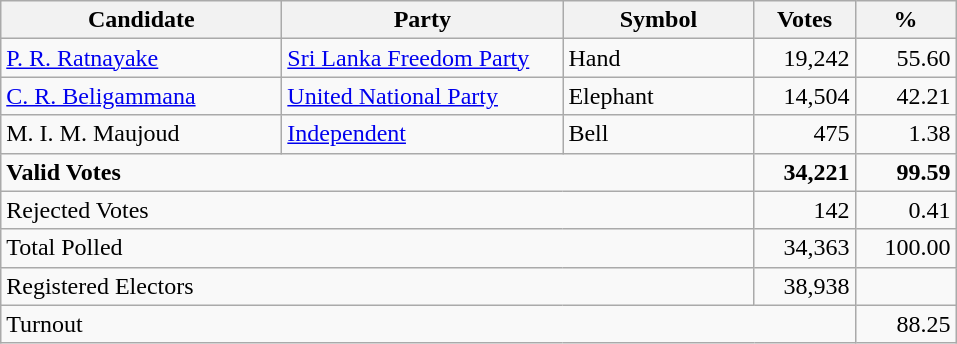<table class="wikitable" border="1" style="text-align:right;">
<tr>
<th align=left width="180">Candidate</th>
<th align=left width="180">Party</th>
<th align=left width="120">Symbol</th>
<th align=left width="60">Votes</th>
<th align=left width="60">%</th>
</tr>
<tr>
<td align=left><a href='#'>P. R. Ratnayake</a></td>
<td align=left><a href='#'>Sri Lanka Freedom Party</a></td>
<td align=left>Hand</td>
<td>19,242</td>
<td>55.60</td>
</tr>
<tr>
<td align=left><a href='#'>C. R. Beligammana</a></td>
<td align=left><a href='#'>United National Party</a></td>
<td align=left>Elephant</td>
<td>14,504</td>
<td>42.21</td>
</tr>
<tr>
<td align=left>M. I. M. Maujoud</td>
<td align=left><a href='#'>Independent</a></td>
<td align=left>Bell</td>
<td>475</td>
<td>1.38</td>
</tr>
<tr>
<td align=left colspan=3><strong>Valid Votes</strong></td>
<td><strong>34,221</strong></td>
<td><strong>99.59</strong></td>
</tr>
<tr>
<td align=left colspan=3>Rejected Votes</td>
<td>142</td>
<td>0.41</td>
</tr>
<tr>
<td align=left colspan=3>Total Polled</td>
<td>34,363</td>
<td>100.00</td>
</tr>
<tr>
<td align=left colspan=3>Registered Electors</td>
<td>38,938</td>
<td></td>
</tr>
<tr>
<td align=left colspan=4>Turnout</td>
<td>88.25</td>
</tr>
</table>
